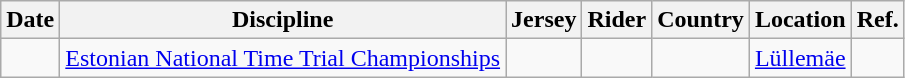<table class="wikitable sortable">
<tr>
<th>Date</th>
<th>Discipline</th>
<th>Jersey</th>
<th>Rider</th>
<th>Country</th>
<th>Location</th>
<th class="unsortable">Ref.</th>
</tr>
<tr>
<td></td>
<td><a href='#'>Estonian National Time Trial Championships</a></td>
<td align="center"></td>
<td></td>
<td></td>
<td><a href='#'>Lüllemäe</a></td>
<td align="center"></td>
</tr>
</table>
